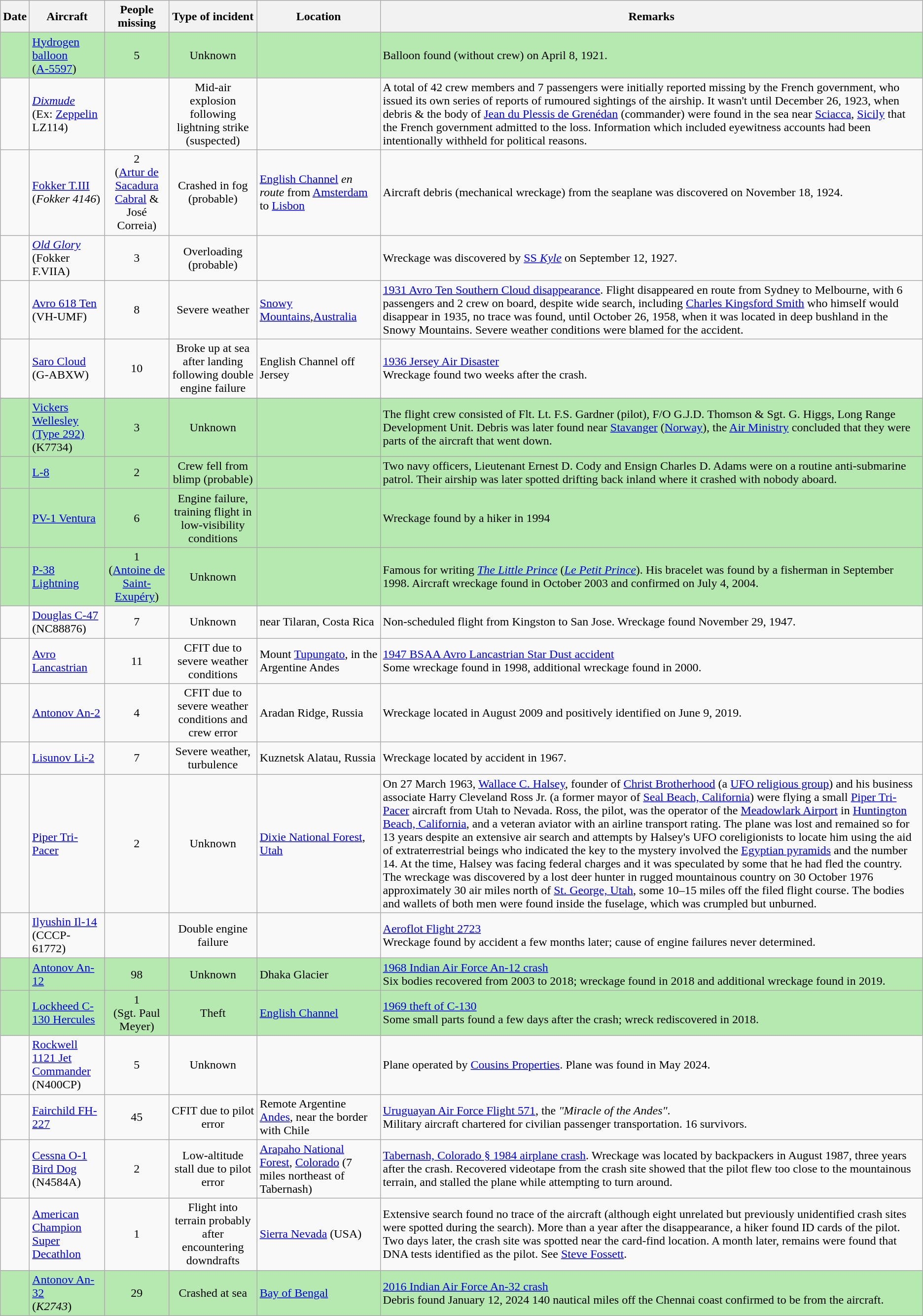<table class="wikitable sortable">
<tr>
<th>Date</th>
<th>Aircraft</th>
<th>People missing</th>
<th>Type of incident</th>
<th>Location</th>
<th>Remarks</th>
</tr>
<tr style="background: #B5E9AF;">
<td></td>
<td><a href='#'>Hydrogen balloon</a> <br>(<a href='#'>A-5597</a>)</td>
<td style="text-align: center;">5</td>
<td style="text-align: center;">Unknown</td>
<td></td>
<td>Balloon found (without crew) on April 8, 1921.</td>
</tr>
<tr>
<td></td>
<td><em><a href='#'>Dixmude</a></em><br>(Ex: <a href='#'>Zeppelin</a> LZ114)</td>
<td style="text-align: center;"></td>
<td style="text-align: center;">Mid-air explosion following lightning strike (suspected)</td>
<td></td>
<td>A total of 42 crew members and 7 passengers were initially reported missing by the French government, who issued its own series of reports of rumoured sightings of the airship. It wasn't until December 26, 1923, when debris & the body of <a href='#'>Jean du Plessis de Grenédan</a> (commander) were found in the sea near <a href='#'>Sciacca</a>, <a href='#'>Sicily</a> that the French government admitted to the loss. Information which included eyewitness accounts had been intentionally withheld for political reasons.</td>
</tr>
<tr>
<td></td>
<td><a href='#'>Fokker T.III</a><br>(<em>Fokker 4146</em>)</td>
<td style="text-align: center;">2<br>(<a href='#'>Artur de Sacadura Cabral</a> & José Correia)</td>
<td style="text-align: center;">Crashed in fog<br>(probable)</td>
<td><a href='#'>English Channel</a> <em>en route</em> from <a href='#'>Amsterdam</a> to <a href='#'>Lisbon</a></td>
<td>Aircraft debris (mechanical wreckage) from the seaplane was discovered on November 18, 1924.</td>
</tr>
<tr>
<td></td>
<td><em><a href='#'>Old Glory</a></em> <br>(Fokker F.VIIA)</td>
<td style="text-align: center;">3</td>
<td style="text-align: center;">Overloading<br>(probable)</td>
<td></td>
<td>Wreckage was discovered by <a href='#'>SS <em>Kyle</em></a> on September 12, 1927.</td>
</tr>
<tr>
<td></td>
<td><a href='#'>Avro 618 Ten</a> <br>(VH-UMF)</td>
<td style="text-align: center;">8</td>
<td style="text-align: center;">Severe weather</td>
<td {{sort><a href='#'>Snowy Mountains</a>,<a href='#'>Australia</a></td>
<td><a href='#'>1931 Avro Ten Southern Cloud disappearance</a>. Flight disappeared en route from Sydney to Melbourne, with 6 passengers and 2 crew on board, despite wide search, including <a href='#'>Charles Kingsford Smith</a> who himself would disappear in 1935, no trace was found, until October 26, 1958, when it was located in deep bushland in the Snowy Mountains. Severe weather conditions were blamed for the accident.</td>
</tr>
<tr>
<td></td>
<td><a href='#'>Saro Cloud</a> <br>(G-ABXW)</td>
<td style="text-align: center;">10</td>
<td style="text-align: center;">Broke up at sea after landing following double engine failure</td>
<td>English Channel off Jersey</td>
<td><a href='#'>1936 Jersey Air Disaster</a><br>Wreckage found two weeks after the crash.</td>
</tr>
<tr>
</tr>
<tr style="background: #B5E9AF;">
<td></td>
<td><a href='#'>Vickers Wellesley (Type 292)</a><br>(K7734)</td>
<td style="text-align: center;">3</td>
<td style="text-align: center;">Unknown</td>
<td></td>
<td>The flight crew consisted of Flt. Lt. F.S. Gardner (pilot), F/O G.J.D. Thomson & Sgt. G. Higgs, Long Range Development Unit. Debris was later found near <a href='#'>Stavanger</a> (<a href='#'>Norway</a>), the <a href='#'>Air Ministry</a> concluded that they were parts of the aircraft that went down.</td>
</tr>
<tr style="background: #B5E9AF;">
<td></td>
<td><a href='#'>L-8</a></td>
<td style="text-align: center;">2</td>
<td style="text-align: center;">Crew fell from blimp (probable)</td>
<td></td>
<td>Two navy officers, Lieutenant Ernest D. Cody and Ensign Charles D. Adams were on a routine anti-submarine patrol. Their airship was later spotted drifting back inland where it crashed with nobody aboard.</td>
</tr>
<tr style="background: #B5E9AF;">
<td></td>
<td><a href='#'>PV-1 Ventura</a></td>
<td style="text-align: center;">6</td>
<td style="text-align: center;">Engine failure, training flight in low-visibility conditions</td>
<td></td>
<td>Wreckage found by a hiker in 1994 </td>
</tr>
<tr style="background: #B5E9AF;">
<td></td>
<td><a href='#'>P-38 Lightning</a></td>
<td style="text-align: center;">1<br>(<a href='#'>Antoine de Saint-Exupéry</a>)</td>
<td style="text-align: center;">Unknown</td>
<td></td>
<td>Famous for writing <em><a href='#'>The Little Prince</a></em> (<em><a href='#'>Le Petit Prince</a></em>).  His bracelet was found by a fisherman in September 1998.  Aircraft wreckage found in October 2003 and confirmed on July 4, 2004.</td>
</tr>
<tr>
<td></td>
<td><a href='#'>Douglas C-47</a><br>(NC88876)</td>
<td style="text-align: center;">7</td>
<td style="text-align: center;">Unknown</td>
<td>near Tilaran, Costa Rica</td>
<td>Non-scheduled flight from Kingston to San Jose. Wreckage found November 29, 1947.</td>
</tr>
<tr>
<td></td>
<td><a href='#'>Avro Lancastrian</a></td>
<td style="text-align: center;">11</td>
<td style="text-align: center;">CFIT due to severe weather conditions</td>
<td>Mount <a href='#'>Tupungato</a>, in the Argentine Andes</td>
<td><a href='#'>1947 BSAA Avro Lancastrian Star Dust accident</a><br>Some wreckage found in 1998, additional wreckage found in 2000.</td>
</tr>
<tr>
<td></td>
<td><a href='#'>Antonov An-2</a></td>
<td style="text-align: center;">4</td>
<td style="text-align: center;">CFIT due to severe weather conditions and crew error</td>
<td>Aradan Ridge, Russia</td>
<td>Wreckage located in August 2009 and positively identified on June 9, 2019.</td>
</tr>
<tr>
<td></td>
<td><a href='#'>Lisunov Li-2</a></td>
<td style="text-align: center;">7</td>
<td style="text-align: center;">Severe weather, turbulence</td>
<td>Kuznetsk Alatau, Russia</td>
<td>Wreckage located by accident in 1967.</td>
</tr>
<tr>
<td></td>
<td><a href='#'>Piper Tri-Pacer</a></td>
<td style="text-align: center;">2</td>
<td style="text-align: center;">Unknown</td>
<td><a href='#'>Dixie National Forest</a>, <a href='#'>Utah</a></td>
<td>On 27 March 1963, <a href='#'>Wallace C. Halsey</a>, founder of <a href='#'>Christ Brotherhood</a> (a <a href='#'>UFO religious group</a>) and his business associate Harry Cleveland Ross Jr. (a former mayor of <a href='#'>Seal Beach, California</a>) were flying a small <a href='#'>Piper Tri-Pacer</a> aircraft from Utah to Nevada. Ross, the pilot, was the operator of the <a href='#'>Meadowlark Airport</a> in <a href='#'>Huntington Beach, California</a>, and a veteran aviator with an airline transport rating. The plane was lost and remained so for 13 years despite an extensive air search and attempts by Halsey's UFO coreligionists to locate him using the aid of extraterrestrial beings who indicated the key to the mystery involved the <a href='#'>Egyptian pyramids</a> and the number 14. At the time, Halsey was facing federal charges and it was speculated by some that he had fled the country. The wreckage was discovered by a lost deer hunter in rugged mountainous country on 30 October 1976 approximately 30 air miles north of <a href='#'>St. George, Utah</a>, some 10–15 miles off the filed flight course. The bodies and wallets of both men were found inside the fuselage, which was crumpled but unburned.</td>
</tr>
<tr>
<td></td>
<td><a href='#'>Ilyushin Il-14</a><br>(CCCP-61772)</td>
<td style="text-align: center;"></td>
<td style="text-align: center;">Double engine failure</td>
<td></td>
<td><a href='#'>Aeroflot Flight 2723</a><br>Wreckage found by accident a few months later; cause of engine failures never determined.</td>
</tr>
<tr style="background: #B5E9AF;">
<td></td>
<td><a href='#'>Antonov An-12</a></td>
<td style="text-align: center;">98</td>
<td style="text-align: center;">Unknown</td>
<td>Dhaka Glacier</td>
<td><a href='#'>1968 Indian Air Force An-12 crash</a><br>Six bodies recovered from 2003 to 2018; wreckage found in 2018 and additional wreckage found in 2019.</td>
</tr>
<tr style="background: #B5E9AF;">
<td></td>
<td><a href='#'>Lockheed C-130 Hercules</a></td>
<td style="text-align: center;">1<br>(Sgt. Paul Meyer)</td>
<td style="text-align: center;">Theft</td>
<td><a href='#'>English Channel</a></td>
<td><a href='#'>1969 theft of C-130</a><br>Some small parts found a few days after the crash; wreck rediscovered in 2018.</td>
</tr>
<tr>
<td></td>
<td><a href='#'>Rockwell 1121 Jet Commander</a><br>(N400CP)</td>
<td style="text-align: center;">5</td>
<td style="text-align: center;">Unknown</td>
<td></td>
<td>Plane operated by <a href='#'>Cousins Properties</a>. Plane was found in May 2024.</td>
</tr>
<tr>
<td></td>
<td><a href='#'>Fairchild FH-227</a></td>
<td style="text-align: center;">45</td>
<td style="text-align: center;">CFIT due to pilot error</td>
<td>Remote Argentine <a href='#'>Andes</a>, near the border with Chile</td>
<td><a href='#'>Uruguayan Air Force Flight 571</a>, the <em>"Miracle of the Andes"</em>.<br>Military aircraft chartered for civilian passenger transportation. 16 survivors.</td>
</tr>
<tr>
<td></td>
<td><a href='#'>Cessna O-1 Bird Dog</a><br>(N4584A)</td>
<td style="text-align: center;">2</td>
<td style="text-align: center;">Low-altitude stall due to pilot error</td>
<td><a href='#'>Arapaho National Forest</a>, <a href='#'>Colorado</a> (7 miles northeast of Tabernash)</td>
<td><a href='#'>Tabernash, Colorado § 1984 airplane crash</a>. Wreckage was located by backpackers in August 1987, three years after the crash. Recovered videotape from the crash site showed that the pilot flew too close to the mountainous terrain, and stalled the plane while attempting to turn around.</td>
</tr>
<tr>
<td></td>
<td><a href='#'>American Champion Super Decathlon</a></td>
<td style="text-align: center;">1</td>
<td style="text-align: center;">Flight into terrain probably after encountering downdrafts</td>
<td><a href='#'>Sierra Nevada</a> (USA)</td>
<td>Extensive search found no trace of the aircraft (although eight unrelated but previously unidentified crash sites were spotted during the search). More than a year after the disappearance, a hiker found ID cards of the pilot. Two days later, the crash site was spotted near the card-find location. A month later, remains were found that DNA tests identified as the pilot. See <a href='#'>Steve Fossett</a>.</td>
</tr>
<tr style=background:#B5E9AF>
<td></td>
<td><a href='#'>Antonov An-32</a><br>(<em>K2743</em>)</td>
<td style="text-align: center;">29</td>
<td style="text-align: center;">Crashed at sea</td>
<td><a href='#'>Bay of Bengal</a></td>
<td><a href='#'>2016 Indian Air Force An-32 crash</a><br>Debris found January 12, 2024 140 nautical miles off the Chennai coast confirmed to be from the aircraft.</td>
</tr>
</table>
